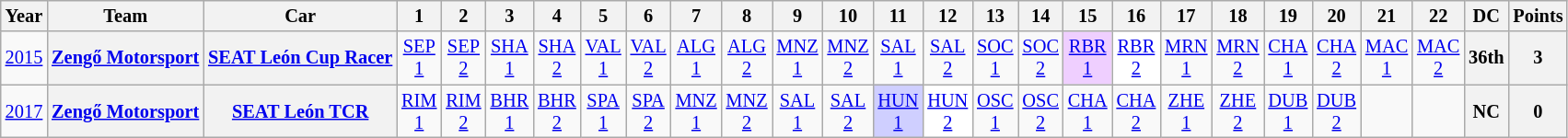<table class="wikitable" style="text-align:center; font-size:85%">
<tr>
<th>Year</th>
<th>Team</th>
<th>Car</th>
<th>1</th>
<th>2</th>
<th>3</th>
<th>4</th>
<th>5</th>
<th>6</th>
<th>7</th>
<th>8</th>
<th>9</th>
<th>10</th>
<th>11</th>
<th>12</th>
<th>13</th>
<th>14</th>
<th>15</th>
<th>16</th>
<th>17</th>
<th>18</th>
<th>19</th>
<th>20</th>
<th>21</th>
<th>22</th>
<th>DC</th>
<th>Points</th>
</tr>
<tr>
<td><a href='#'>2015</a></td>
<th><a href='#'>Zengő Motorsport</a></th>
<th><a href='#'>SEAT León Cup Racer</a></th>
<td style="background:#;"><a href='#'>SEP<br>1</a></td>
<td style="background:#;"><a href='#'>SEP<br>2</a></td>
<td style="background:#;"><a href='#'>SHA<br>1</a></td>
<td style="background:#;"><a href='#'>SHA<br>2</a></td>
<td style="background:#;"><a href='#'>VAL<br>1</a></td>
<td style="background:#;"><a href='#'>VAL<br>2</a></td>
<td style="background:#;"><a href='#'>ALG<br>1</a></td>
<td style="background:#;"><a href='#'>ALG<br>2</a></td>
<td style="background:#;"><a href='#'>MNZ<br>1</a></td>
<td style="background:#;"><a href='#'>MNZ<br>2</a></td>
<td style="background:#;"><a href='#'>SAL<br>1</a></td>
<td style="background:#;"><a href='#'>SAL<br>2</a></td>
<td style="background:#;"><a href='#'>SOC<br>1</a></td>
<td style="background:#;"><a href='#'>SOC<br>2</a></td>
<td style="background:#EFCFFF;"><a href='#'>RBR<br>1</a><br></td>
<td style="background:#FFFFFF;"><a href='#'>RBR<br>2</a><br></td>
<td style="background:#;"><a href='#'>MRN<br>1</a></td>
<td style="background:#;"><a href='#'>MRN<br>2</a></td>
<td style="background:#;"><a href='#'>CHA<br>1</a></td>
<td style="background:#;"><a href='#'>CHA<br>2</a></td>
<td style="background:#;"><a href='#'>MAC<br>1</a></td>
<td style="background:#;"><a href='#'>MAC<br>2</a></td>
<th>36th</th>
<th>3</th>
</tr>
<tr>
<td><a href='#'>2017</a></td>
<th><a href='#'>Zengő Motorsport</a></th>
<th><a href='#'>SEAT León TCR</a></th>
<td><a href='#'>RIM<br>1</a></td>
<td><a href='#'>RIM<br>2</a></td>
<td><a href='#'>BHR<br>1</a></td>
<td><a href='#'>BHR<br>2</a></td>
<td><a href='#'>SPA<br>1</a></td>
<td><a href='#'>SPA<br>2</a></td>
<td><a href='#'>MNZ<br>1</a></td>
<td><a href='#'>MNZ<br>2</a></td>
<td><a href='#'>SAL<br>1</a></td>
<td><a href='#'>SAL<br>2</a></td>
<td style="background:#CFCFFF;"><a href='#'>HUN<br>1</a><br></td>
<td style="background:#FFFFFF;"><a href='#'>HUN<br>2</a><br></td>
<td><a href='#'>OSC<br>1</a></td>
<td><a href='#'>OSC<br>2</a></td>
<td><a href='#'>CHA<br>1</a></td>
<td><a href='#'>CHA<br>2</a></td>
<td><a href='#'>ZHE<br>1</a></td>
<td><a href='#'>ZHE<br>2</a></td>
<td><a href='#'>DUB<br>1</a></td>
<td><a href='#'>DUB<br>2</a></td>
<td></td>
<td></td>
<th>NC</th>
<th>0</th>
</tr>
</table>
